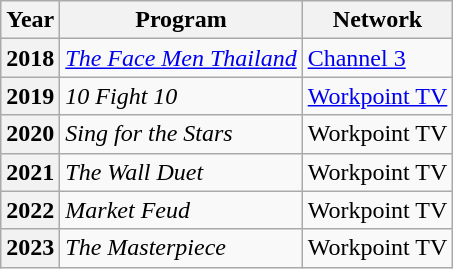<table class="wikitable plainrowheaders">
<tr>
<th>Year</th>
<th>Program</th>
<th>Network</th>
</tr>
<tr>
<th scope="row">2018</th>
<td><em><a href='#'>The Face Men Thailand</a></em></td>
<td><a href='#'>Channel 3</a></td>
</tr>
<tr>
<th scope="row">2019</th>
<td><em>10 Fight 10</em></td>
<td><a href='#'>Workpoint TV</a></td>
</tr>
<tr>
<th scope="row">2020</th>
<td><em>Sing for the Stars</em></td>
<td>Workpoint TV</td>
</tr>
<tr>
<th scope="row">2021</th>
<td><em>The Wall Duet</em></td>
<td>Workpoint TV</td>
</tr>
<tr>
<th scope="row">2022</th>
<td><em>Market Feud</em></td>
<td>Workpoint TV</td>
</tr>
<tr>
<th scope="row">2023</th>
<td><em>The Masterpiece</em></td>
<td>Workpoint TV</td>
</tr>
</table>
